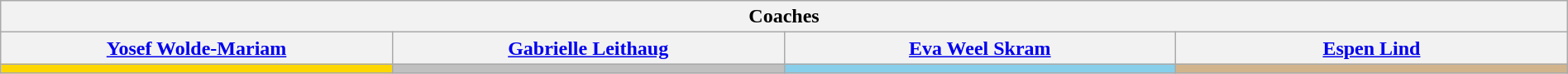<table class="wikitable nowrap" style="text-align:center; width:100%">
<tr>
<th colspan="4">Coaches</th>
</tr>
<tr>
<th width="25%"><a href='#'>Yosef Wolde-Mariam</a></th>
<th width="25%"><a href='#'>Gabrielle Leithaug</a></th>
<th width="25%"><a href='#'>Eva Weel Skram</a></th>
<th width="25%"><a href='#'>Espen Lind</a></th>
</tr>
<tr>
<td style="background:gold"></td>
<td style="background:silver"></td>
<td style="background:skyblue"></td>
<td style="background:tan"></td>
</tr>
</table>
